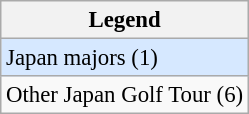<table class="wikitable" style="font-size:95%;">
<tr>
<th>Legend</th>
</tr>
<tr style="background:#D6E8FF;">
<td>Japan majors (1)</td>
</tr>
<tr>
<td>Other Japan Golf Tour (6)</td>
</tr>
</table>
